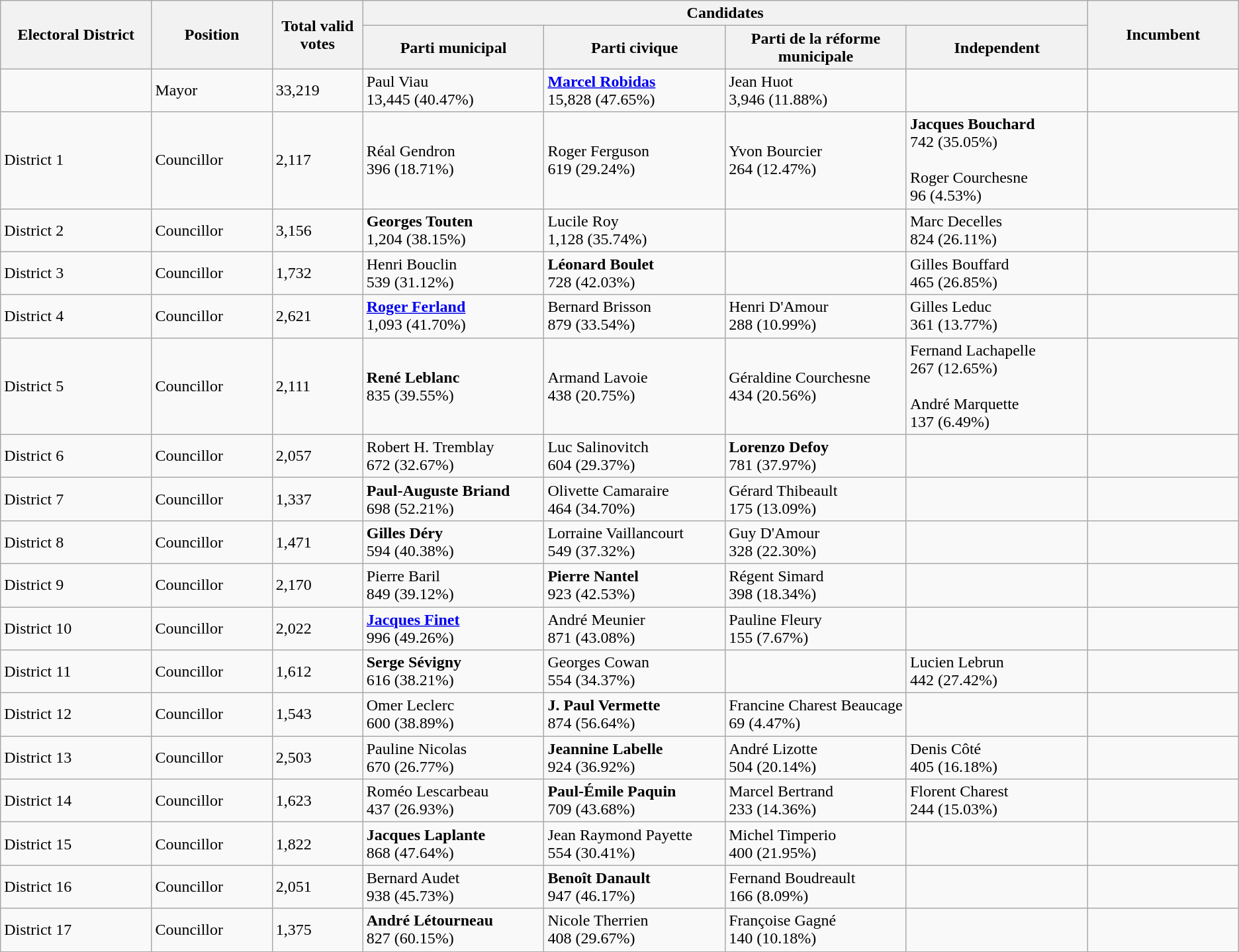<table class="wikitable">
<tr>
<th width=10% rowspan=2>Electoral District</th>
<th width=8% rowspan=2>Position</th>
<th width=6% rowspan=2>Total valid votes</th>
<th colspan=4>Candidates</th>
<th width=10% rowspan=2>Incumbent</th>
</tr>
<tr>
<th width=12% >Parti municipal</th>
<th width=12% >Parti civique</th>
<th width=12% >Parti de la réforme municipale</th>
<th width=12% >Independent</th>
</tr>
<tr>
<td></td>
<td>Mayor</td>
<td>33,219</td>
<td>Paul Viau<br>13,445 (40.47%)</td>
<td><strong><a href='#'>Marcel Robidas</a></strong><br>15,828 (47.65%)</td>
<td>Jean Huot<br>3,946 (11.88%)</td>
<td></td>
<td></td>
</tr>
<tr>
<td>District 1</td>
<td>Councillor</td>
<td>2,117</td>
<td>Réal Gendron<br>396 (18.71%)</td>
<td>Roger Ferguson<br>619 (29.24%)</td>
<td>Yvon Bourcier<br>264 (12.47%)</td>
<td><strong>Jacques Bouchard</strong><br>742 (35.05%)<br><br>Roger Courchesne<br>96 (4.53%)</td>
<td></td>
</tr>
<tr>
<td>District 2</td>
<td>Councillor</td>
<td>3,156</td>
<td><strong>Georges Touten</strong><br>1,204 (38.15%)</td>
<td>Lucile Roy<br>1,128 (35.74%)</td>
<td></td>
<td>Marc Decelles<br>824 (26.11%)</td>
<td></td>
</tr>
<tr>
<td>District 3</td>
<td>Councillor</td>
<td>1,732</td>
<td>Henri Bouclin<br>539 (31.12%)</td>
<td><strong>Léonard Boulet</strong><br>728 (42.03%)</td>
<td></td>
<td>Gilles Bouffard<br>465 (26.85%)</td>
<td></td>
</tr>
<tr>
<td>District 4</td>
<td>Councillor</td>
<td>2,621</td>
<td><strong><a href='#'>Roger Ferland</a></strong><br>1,093 (41.70%)</td>
<td>Bernard Brisson<br>879 (33.54%)</td>
<td>Henri D'Amour<br>288 (10.99%)</td>
<td>Gilles Leduc<br>361 (13.77%)</td>
<td></td>
</tr>
<tr>
<td>District 5</td>
<td>Councillor</td>
<td>2,111</td>
<td><strong>René Leblanc</strong><br>835 (39.55%)</td>
<td>Armand Lavoie<br>438 (20.75%)</td>
<td>Géraldine Courchesne<br>434 (20.56%)</td>
<td>Fernand Lachapelle<br>267 (12.65%)<br><br>André Marquette<br>137 (6.49%)</td>
<td></td>
</tr>
<tr>
<td>District 6</td>
<td>Councillor</td>
<td>2,057</td>
<td>Robert H. Tremblay<br>672 (32.67%)</td>
<td>Luc Salinovitch<br>604 (29.37%)</td>
<td><strong>Lorenzo Defoy</strong><br>781 (37.97%)</td>
<td></td>
<td></td>
</tr>
<tr>
<td>District 7</td>
<td>Councillor</td>
<td>1,337</td>
<td><strong>Paul-Auguste Briand</strong><br>698 (52.21%)</td>
<td>Olivette Camaraire<br>464 (34.70%)</td>
<td>Gérard Thibeault<br>175 (13.09%)</td>
<td></td>
<td></td>
</tr>
<tr>
<td>District 8</td>
<td>Councillor</td>
<td>1,471</td>
<td><strong>Gilles Déry</strong><br>594 (40.38%)</td>
<td>Lorraine Vaillancourt<br>549 (37.32%)</td>
<td>Guy D'Amour<br>328 (22.30%)</td>
<td></td>
<td></td>
</tr>
<tr>
<td>District 9</td>
<td>Councillor</td>
<td>2,170</td>
<td>Pierre Baril<br>849 (39.12%)</td>
<td><strong>Pierre Nantel</strong><br>923 (42.53%)</td>
<td>Régent Simard<br>398 (18.34%)</td>
<td></td>
<td></td>
</tr>
<tr>
<td>District 10</td>
<td>Councillor</td>
<td>2,022</td>
<td><strong><a href='#'>Jacques Finet</a></strong><br>996 (49.26%)</td>
<td>André Meunier<br>871 (43.08%)</td>
<td>Pauline Fleury<br>155 (7.67%)</td>
<td></td>
<td></td>
</tr>
<tr>
<td>District 11</td>
<td>Councillor</td>
<td>1,612</td>
<td><strong>Serge Sévigny</strong><br>616 (38.21%)</td>
<td>Georges Cowan<br>554 (34.37%)</td>
<td></td>
<td>Lucien Lebrun<br>442 (27.42%)</td>
<td></td>
</tr>
<tr>
<td>District 12</td>
<td>Councillor</td>
<td>1,543</td>
<td>Omer Leclerc<br>600 (38.89%)</td>
<td><strong>J. Paul Vermette</strong><br>874 (56.64%)</td>
<td>Francine Charest Beaucage<br>69 (4.47%)</td>
<td></td>
<td></td>
</tr>
<tr>
<td>District 13</td>
<td>Councillor</td>
<td>2,503</td>
<td>Pauline Nicolas<br>670 (26.77%)</td>
<td><strong>Jeannine Labelle</strong><br>924 (36.92%)</td>
<td>André Lizotte<br>504 (20.14%)</td>
<td>Denis Côté<br>405 (16.18%)</td>
<td></td>
</tr>
<tr>
<td>District 14</td>
<td>Councillor</td>
<td>1,623</td>
<td>Roméo Lescarbeau<br>437 (26.93%)</td>
<td><strong>Paul-Émile Paquin</strong><br>709 (43.68%)</td>
<td>Marcel Bertrand<br>233 (14.36%)</td>
<td>Florent Charest<br>244 (15.03%)</td>
<td></td>
</tr>
<tr>
<td>District 15</td>
<td>Councillor</td>
<td>1,822</td>
<td><strong>Jacques Laplante</strong><br>868 (47.64%)</td>
<td>Jean Raymond Payette<br>554 (30.41%)</td>
<td>Michel Timperio<br>400 (21.95%)</td>
<td></td>
<td></td>
</tr>
<tr>
<td>District 16</td>
<td>Councillor</td>
<td>2,051</td>
<td>Bernard Audet<br>938 (45.73%)</td>
<td><strong>Benoît Danault</strong><br>947 (46.17%)</td>
<td>Fernand Boudreault<br>166 (8.09%)</td>
<td></td>
<td></td>
</tr>
<tr>
<td>District 17</td>
<td>Councillor</td>
<td>1,375</td>
<td><strong>André Létourneau</strong><br>827 (60.15%)</td>
<td>Nicole Therrien<br>408 (29.67%)</td>
<td>Françoise Gagné<br>140 (10.18%)</td>
<td></td>
<td></td>
</tr>
</table>
